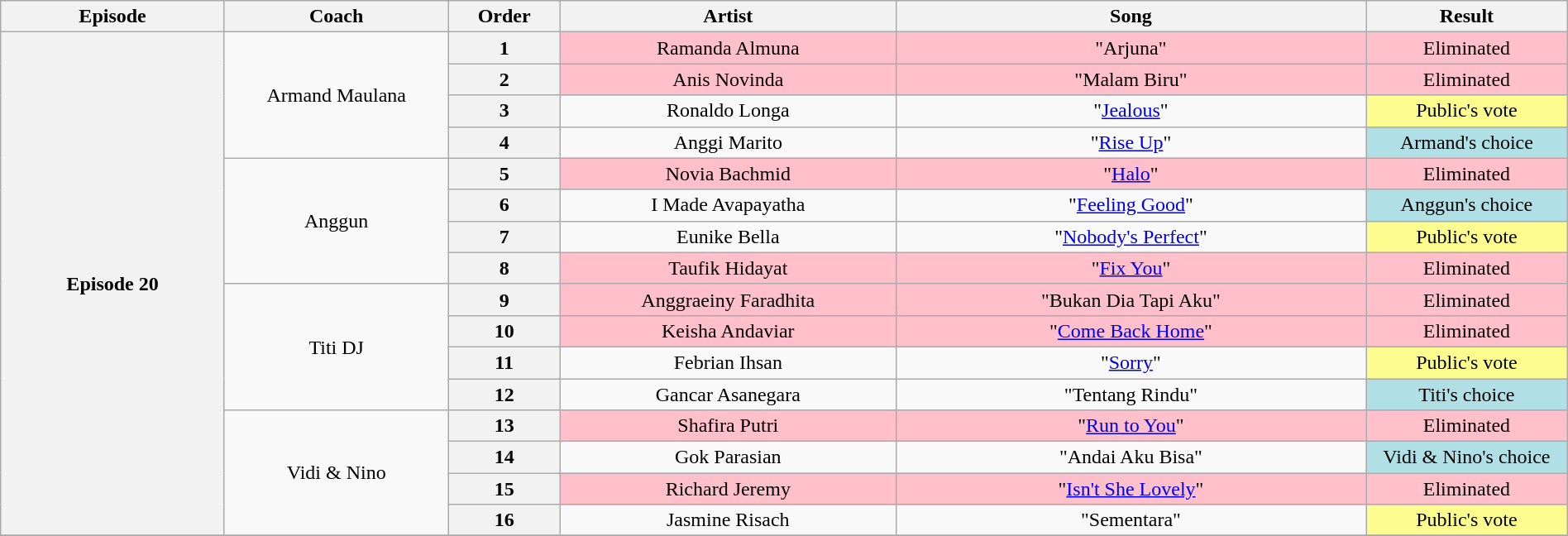<table class="wikitable" style="text-align:center; width:100%;">
<tr>
<th style="width:10%;">Episode</th>
<th style="width:10%;">Coach</th>
<th style="width:05%;">Order</th>
<th style="width:15%;">Artist</th>
<th style="width:21%;">Song</th>
<th style="width:9%;">Result</th>
</tr>
<tr>
<th rowspan="16" scope="row">Episode 20<br><small></small></th>
<td rowspan="4">Armand Maulana</td>
<th>1</th>
<td style="background:pink;">Ramanda Almuna</td>
<td style="background:pink;">"Arjuna"</td>
<td style="background:pink;">Eliminated</td>
</tr>
<tr>
<th>2</th>
<td style="background:pink;">Anis Novinda</td>
<td style="background:pink;">"Malam Biru"</td>
<td style="background:pink;">Eliminated</td>
</tr>
<tr>
<th>3</th>
<td>Ronaldo Longa</td>
<td>"<a href='#'>Jealous</a>"</td>
<td style="background:#fdfc8f;">Public's vote</td>
</tr>
<tr>
<th>4</th>
<td>Anggi Marito</td>
<td>"<a href='#'>Rise Up</a>"</td>
<td style="background:#b0e0e6;">Armand's choice</td>
</tr>
<tr>
<td rowspan="4">Anggun</td>
<th>5</th>
<td style="background:pink;">Novia Bachmid</td>
<td style="background:pink;">"<a href='#'>Halo</a>"</td>
<td style="background:pink;">Eliminated</td>
</tr>
<tr>
<th>6</th>
<td>I Made Avapayatha</td>
<td>"<a href='#'>Feeling Good</a>"</td>
<td style="background:#b0e0e6;">Anggun's choice</td>
</tr>
<tr>
<th>7</th>
<td>Eunike Bella</td>
<td>"<a href='#'>Nobody's Perfect</a>"</td>
<td style="background:#fdfc8f;">Public's vote</td>
</tr>
<tr>
<th>8</th>
<td style="background:pink;">Taufik Hidayat</td>
<td style="background:pink;">"<a href='#'>Fix You</a>"</td>
<td style="background:pink;">Eliminated</td>
</tr>
<tr>
<td rowspan="4">Titi DJ</td>
<th>9</th>
<td style="background:pink;">Anggraeiny Faradhita</td>
<td style="background:pink;">"Bukan Dia Tapi Aku"</td>
<td style="background:pink;">Eliminated</td>
</tr>
<tr>
<th>10</th>
<td style="background:pink;">Keisha Andaviar</td>
<td style="background:pink;">"<a href='#'>Come Back Home</a>"</td>
<td style="background:pink;">Eliminated</td>
</tr>
<tr>
<th>11</th>
<td>Febrian Ihsan</td>
<td>"<a href='#'>Sorry</a>"</td>
<td style="background:#fdfc8f;">Public's vote</td>
</tr>
<tr>
<th>12</th>
<td>Gancar Asanegara</td>
<td>"Tentang Rindu"</td>
<td style="background:#b0e0e6;">Titi's choice</td>
</tr>
<tr>
<td rowspan="4">Vidi & Nino</td>
<th>13</th>
<td style="background:pink;">Shafira Putri</td>
<td style="background:pink;">"<a href='#'>Run to You</a>"</td>
<td style="background:pink;">Eliminated</td>
</tr>
<tr>
<th>14</th>
<td>Gok Parasian</td>
<td>"Andai Aku Bisa"</td>
<td style="background:#b0e0e6;">Vidi & Nino's choice</td>
</tr>
<tr>
<th>15</th>
<td style="background:pink;">Richard Jeremy</td>
<td style="background:pink;">"<a href='#'>Isn't She Lovely</a>"</td>
<td style="background:pink;">Eliminated</td>
</tr>
<tr>
<th>16</th>
<td>Jasmine Risach</td>
<td>"Sementara"</td>
<td style="background:#fdfc8f;">Public's vote</td>
</tr>
<tr>
</tr>
</table>
